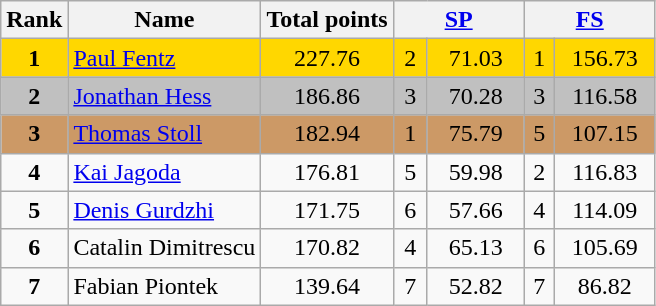<table class="wikitable sortable">
<tr>
<th>Rank</th>
<th>Name</th>
<th>Total points</th>
<th colspan="2" width="80px"><a href='#'>SP</a></th>
<th colspan="2" width="80px"><a href='#'>FS</a></th>
</tr>
<tr bgcolor="gold">
<td align="center"><strong>1</strong></td>
<td><a href='#'>Paul Fentz</a></td>
<td align="center">227.76</td>
<td align="center">2</td>
<td align="center">71.03</td>
<td align="center">1</td>
<td align="center">156.73</td>
</tr>
<tr bgcolor="silver">
<td align="center"><strong>2</strong></td>
<td><a href='#'>Jonathan Hess</a></td>
<td align="center">186.86</td>
<td align="center">3</td>
<td align="center">70.28</td>
<td align="center">3</td>
<td align="center">116.58</td>
</tr>
<tr bgcolor="cc9966">
<td align="center"><strong>3</strong></td>
<td><a href='#'>Thomas Stoll</a></td>
<td align="center">182.94</td>
<td align="center">1</td>
<td align="center">75.79</td>
<td align="center">5</td>
<td align="center">107.15</td>
</tr>
<tr>
<td align="center"><strong>4</strong></td>
<td><a href='#'>Kai Jagoda</a></td>
<td align="center">176.81</td>
<td align="center">5</td>
<td align="center">59.98</td>
<td align="center">2</td>
<td align="center">116.83</td>
</tr>
<tr>
<td align="center"><strong>5</strong></td>
<td><a href='#'>Denis Gurdzhi</a></td>
<td align="center">171.75</td>
<td align="center">6</td>
<td align="center">57.66</td>
<td align="center">4</td>
<td align="center">114.09</td>
</tr>
<tr>
<td align="center"><strong>6</strong></td>
<td>Catalin Dimitrescu</td>
<td align="center">170.82</td>
<td align="center">4</td>
<td align="center">65.13</td>
<td align="center">6</td>
<td align="center">105.69</td>
</tr>
<tr>
<td align="center"><strong>7</strong></td>
<td>Fabian Piontek</td>
<td align="center">139.64</td>
<td align="center">7</td>
<td align="center">52.82</td>
<td align="center">7</td>
<td align="center">86.82</td>
</tr>
</table>
